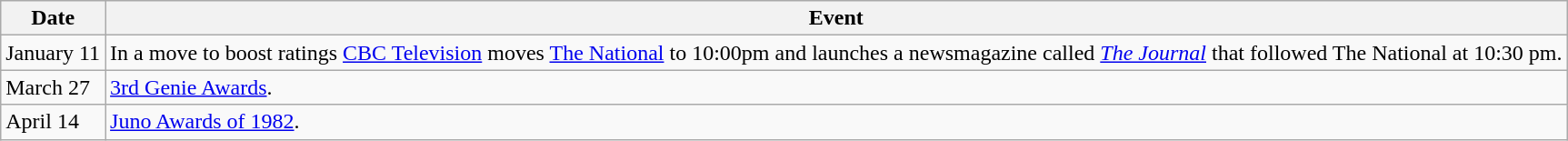<table class="wikitable">
<tr>
<th>Date</th>
<th>Event</th>
</tr>
<tr>
<td>January 11</td>
<td>In a move to boost ratings <a href='#'>CBC Television</a> moves <a href='#'>The National</a> to 10:00pm and launches a newsmagazine called <em><a href='#'>The Journal</a></em> that followed The National at 10:30 pm.</td>
</tr>
<tr>
<td>March 27</td>
<td><a href='#'>3rd Genie Awards</a>.</td>
</tr>
<tr>
<td>April 14</td>
<td><a href='#'>Juno Awards of 1982</a>.</td>
</tr>
</table>
